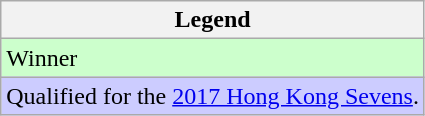<table class="wikitable">
<tr>
<th>Legend</th>
</tr>
<tr bgcolor=ccffcc>
<td>Winner</td>
</tr>
<tr bgcolor=ccccff>
<td>Qualified for the <a href='#'>2017 Hong Kong Sevens</a>.</td>
</tr>
</table>
